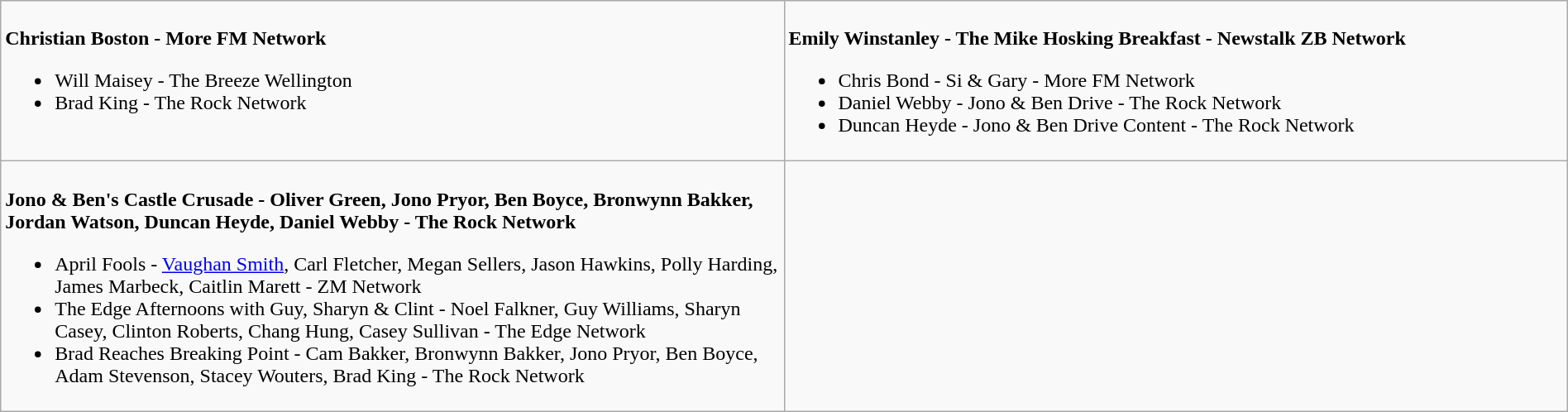<table class=wikitable width="100%">
<tr>
<td valign="top" width="50%"><br>
<strong>Christian Boston - More FM Network</strong><ul><li>Will Maisey - The Breeze Wellington</li><li>Brad King - The Rock Network</li></ul></td>
<td valign="top"  width="50%"><br>
<strong>Emily Winstanley - The Mike Hosking Breakfast - Newstalk ZB Network</strong><ul><li>Chris Bond - Si & Gary - More FM Network</li><li>Daniel Webby - Jono & Ben Drive - The Rock Network</li><li>Duncan Heyde - Jono & Ben Drive Content - The Rock Network</li></ul></td>
</tr>
<tr>
<td valign="top" width="50%"><br>
<strong>Jono & Ben's Castle Crusade - Oliver Green, Jono Pryor, Ben Boyce, Bronwynn Bakker, Jordan Watson, Duncan Heyde, Daniel Webby - The Rock Network</strong><ul><li>April Fools - <a href='#'>Vaughan Smith</a>, Carl Fletcher, Megan Sellers, Jason Hawkins, Polly Harding, James Marbeck, Caitlin Marett - ZM Network</li><li>The Edge Afternoons with Guy, Sharyn & Clint - Noel Falkner, Guy Williams, Sharyn Casey, Clinton Roberts, Chang Hung, Casey Sullivan - The Edge Network</li><li>Brad Reaches Breaking Point - Cam Bakker, Bronwynn Bakker, Jono Pryor, Ben Boyce, Adam Stevenson, Stacey Wouters, Brad King - The Rock Network</li></ul></td>
<td valign="top"  width="50%"></td>
</tr>
</table>
